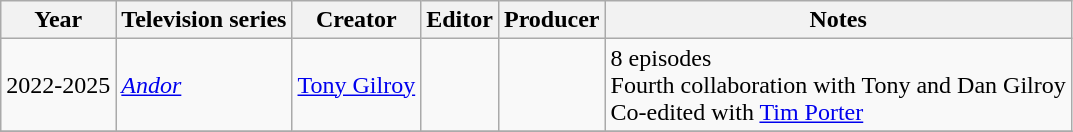<table class="wikitable">
<tr>
<th>Year</th>
<th>Television series</th>
<th>Creator</th>
<th>Editor</th>
<th>Producer</th>
<th>Notes</th>
</tr>
<tr>
<td>2022-2025</td>
<td><em><a href='#'>Andor</a></em></td>
<td><a href='#'>Tony Gilroy</a></td>
<td></td>
<td></td>
<td>8 episodes<br>Fourth collaboration with Tony and Dan Gilroy<br>Co-edited with <a href='#'>Tim Porter</a></td>
</tr>
<tr>
</tr>
</table>
